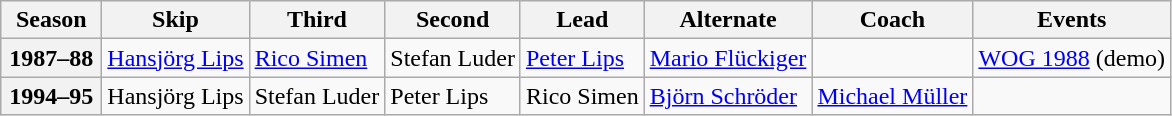<table class="wikitable">
<tr>
<th scope="col" width=60>Season</th>
<th scope="col">Skip</th>
<th scope="col">Third</th>
<th scope="col">Second</th>
<th scope="col">Lead</th>
<th scope="col">Alternate</th>
<th scope="col">Coach</th>
<th scope="col">Events</th>
</tr>
<tr>
<th scope="row">1987–88</th>
<td><a href='#'>Hansjörg Lips</a></td>
<td><a href='#'>Rico Simen</a></td>
<td>Stefan Luder</td>
<td><a href='#'>Peter Lips</a></td>
<td><a href='#'>Mario Flückiger</a></td>
<td></td>
<td><a href='#'>WOG 1988</a> (demo) </td>
</tr>
<tr>
<th scope="row">1994–95</th>
<td>Hansjörg Lips</td>
<td>Stefan Luder</td>
<td>Peter Lips</td>
<td>Rico Simen</td>
<td><a href='#'>Björn Schröder</a></td>
<td><a href='#'>Michael Müller</a></td>
<td> </td>
</tr>
</table>
